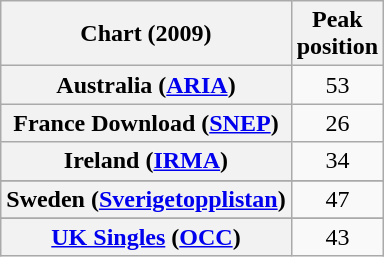<table class="wikitable sortable plainrowheaders" style="text-align:center">
<tr>
<th>Chart (2009)</th>
<th>Peak<br>position</th>
</tr>
<tr>
<th scope="row">Australia (<a href='#'>ARIA</a>)</th>
<td>53</td>
</tr>
<tr>
<th scope="row">France Download (<a href='#'>SNEP</a>)</th>
<td>26</td>
</tr>
<tr>
<th scope="row">Ireland (<a href='#'>IRMA</a>)</th>
<td>34</td>
</tr>
<tr>
</tr>
<tr>
<th scope="row">Sweden (<a href='#'>Sverigetopplistan</a>)</th>
<td>47</td>
</tr>
<tr>
</tr>
<tr>
<th scope="row"><a href='#'>UK Singles</a> (<a href='#'>OCC</a>)</th>
<td>43</td>
</tr>
</table>
